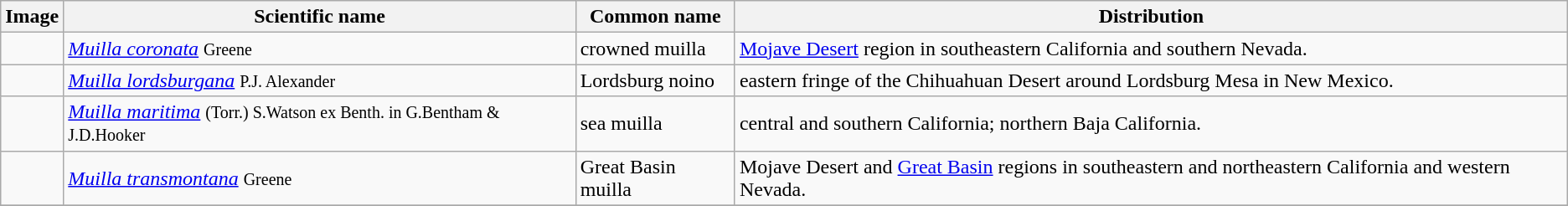<table class="wikitable">
<tr>
<th>Image</th>
<th>Scientific name</th>
<th>Common name</th>
<th>Distribution</th>
</tr>
<tr>
<td></td>
<td><em><a href='#'>Muilla coronata</a></em>  <small>Greene</small></td>
<td>crowned muilla</td>
<td><a href='#'>Mojave Desert</a> region in southeastern California and southern Nevada.</td>
</tr>
<tr>
<td></td>
<td><em><a href='#'>Muilla lordsburgana</a></em> <small>P.J. Alexander</small></td>
<td>Lordsburg noino</td>
<td>eastern fringe of the Chihuahuan Desert around Lordsburg Mesa in New Mexico.</td>
</tr>
<tr>
<td></td>
<td><em><a href='#'>Muilla maritima</a></em>  <small>(Torr.) S.Watson ex Benth. in G.Bentham & J.D.Hooker</small></td>
<td>sea muilla</td>
<td>central and southern California; northern Baja California.</td>
</tr>
<tr>
<td></td>
<td><em><a href='#'>Muilla transmontana</a></em> <small>Greene</small></td>
<td>Great Basin muilla</td>
<td>Mojave Desert and <a href='#'>Great Basin</a> regions in southeastern and northeastern California and western Nevada.</td>
</tr>
<tr>
</tr>
</table>
